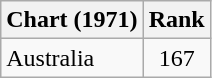<table class="wikitable">
<tr>
<th>Chart (1971)</th>
<th style="text-align:center;">Rank</th>
</tr>
<tr>
<td>Australia</td>
<td style="text-align:center;">167</td>
</tr>
</table>
